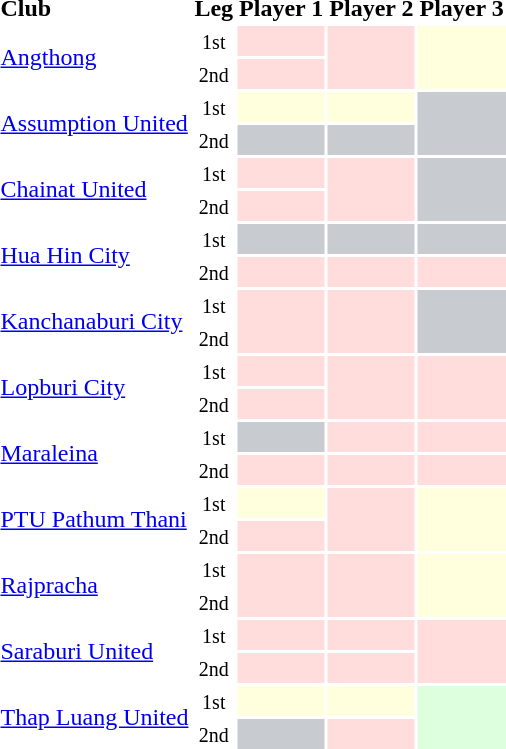<table class="sortable" style="text-align:left">
<tr>
<th>Club</th>
<th>Leg</th>
<th>Player 1</th>
<th>Player 2</th>
<th>Player 3</th>
</tr>
<tr>
<td rowspan="2"><a href='#'>Angthong</a></td>
<td align="center"><small>1st</small></td>
<td bgcolor="#ffdddd"></td>
<td bgcolor="#ffdddd"rowspan="2"></td>
<td bgcolor="#ffffdd"rowspan="2"></td>
</tr>
<tr>
<td align="center"><small>2nd</small></td>
<td bgcolor="#ffdddd"></td>
</tr>
<tr>
<td rowspan="2"><a href='#'>Assumption United</a></td>
<td align="center"><small>1st</small></td>
<td bgcolor="#ffffdd"></td>
<td bgcolor="#ffffdd"></td>
<td bgcolor="#c8ccd1"rowspan="2"></td>
</tr>
<tr>
<td align="center"><small>2nd</small></td>
<td bgcolor="#c8ccd1"></td>
<td bgcolor="#c8ccd1"></td>
</tr>
<tr>
<td rowspan="2"><a href='#'>Chainat United</a></td>
<td align="center"><small>1st</small></td>
<td bgcolor="#ffdddd"></td>
<td bgcolor="#ffdddd"rowspan="2"></td>
<td bgcolor="#c8ccd1"rowspan="2"></td>
</tr>
<tr>
<td align="center"><small>2nd</small></td>
<td bgcolor="#ffdddd"></td>
</tr>
<tr>
<td rowspan="2"><a href='#'>Hua Hin City</a></td>
<td align="center"><small>1st</small></td>
<td bgcolor="#c8ccd1"></td>
<td bgcolor="#c8ccd1"></td>
<td bgcolor="#c8ccd1"></td>
</tr>
<tr>
<td align="center"><small>2nd</small></td>
<td bgcolor="#ffdddd"></td>
<td bgcolor="#ffdddd"></td>
<td bgcolor="#ffdddd"></td>
</tr>
<tr>
<td rowspan="2"><a href='#'>Kanchanaburi City</a></td>
<td align="center"><small>1st</small></td>
<td bgcolor="#ffdddd"rowspan="2"></td>
<td bgcolor="#ffdddd"rowspan="2"></td>
<td bgcolor="#c8ccd1"rowspan="2"></td>
</tr>
<tr>
<td align="center"><small>2nd</small></td>
</tr>
<tr>
<td rowspan="2"><a href='#'>Lopburi City</a></td>
<td align="center"><small>1st</small></td>
<td bgcolor="#ffdddd"></td>
<td bgcolor="#ffdddd"rowspan="2"></td>
<td bgcolor="#ffdddd"rowspan="2"></td>
</tr>
<tr>
<td align="center"><small>2nd</small></td>
<td bgcolor="#ffdddd"></td>
</tr>
<tr>
<td rowspan="2"><a href='#'>Maraleina</a></td>
<td align="center"><small>1st</small></td>
<td bgcolor="#c8ccd1"></td>
<td bgcolor="#ffdddd"></td>
<td bgcolor="#ffdddd"></td>
</tr>
<tr>
<td align="center"><small>2nd</small></td>
<td bgcolor="#ffdddd"></td>
<td bgcolor="#ffdddd"></td>
<td bgcolor="#ffdddd"></td>
</tr>
<tr>
<td rowspan="2"><a href='#'>PTU Pathum Thani</a></td>
<td align="center"><small>1st</small></td>
<td bgcolor="#ffffdd"></td>
<td bgcolor="#ffdddd"rowspan="2"></td>
<td bgcolor="#ffffdd"rowspan="2"></td>
</tr>
<tr>
<td align="center"><small>2nd</small></td>
<td bgcolor="#ffdddd"></td>
</tr>
<tr>
<td rowspan="2"><a href='#'>Rajpracha</a></td>
<td align="center"><small>1st</small></td>
<td bgcolor="#ffdddd"rowspan="2"></td>
<td bgcolor="#ffdddd"rowspan="2"></td>
<td bgcolor="#ffffdd"rowspan="2"></td>
</tr>
<tr>
<td align="center"><small>2nd</small></td>
</tr>
<tr>
<td rowspan="2"><a href='#'>Saraburi United</a></td>
<td align="center"><small>1st</small></td>
<td bgcolor="#ffdddd"></td>
<td bgcolor="#ffdddd"></td>
<td bgcolor="#ffdddd"rowspan="2"></td>
</tr>
<tr>
<td align="center"><small>2nd</small></td>
<td bgcolor="#ffdddd"></td>
<td bgcolor="#ffdddd"></td>
</tr>
<tr>
<td rowspan="2"><a href='#'>Thap Luang United</a></td>
<td align="center"><small>1st</small></td>
<td bgcolor="#ffffdd"></td>
<td bgcolor="#ffffdd"></td>
<td bgcolor="#ddffdd"rowspan="2"></td>
</tr>
<tr>
<td align="center"><small>2nd</small></td>
<td bgcolor="#c8ccd1"></td>
<td bgcolor="#ffdddd"></td>
</tr>
</table>
